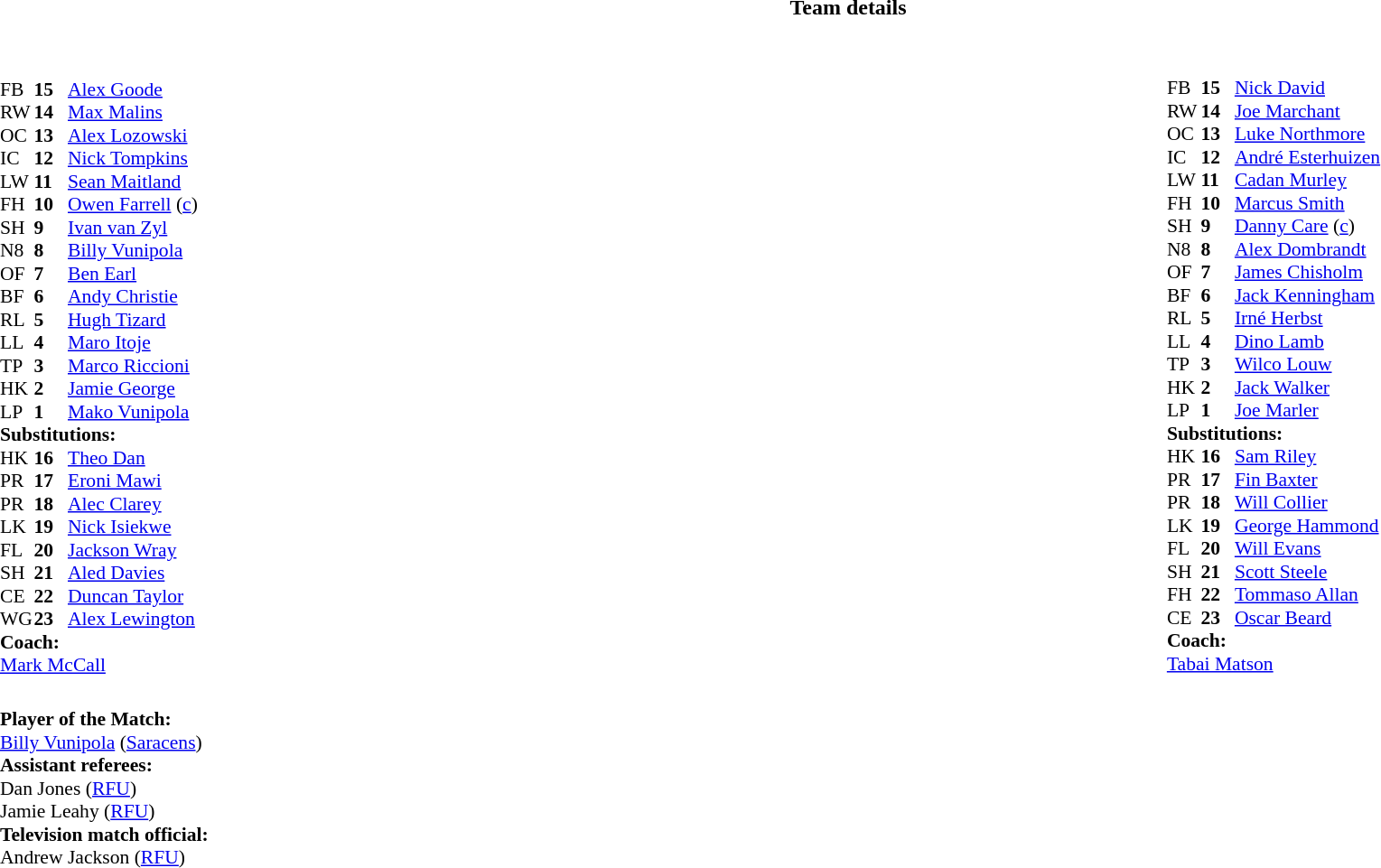<table border="0" style="width:100%;" class="collapsible collapsed">
<tr>
<th>Team details</th>
</tr>
<tr>
<td><br><table style="width:100%;">
<tr>
<td style="vertical-align:top; width:50%;"><br><table style="font-size: 90%" cellspacing="0" cellpadding="0">
<tr>
<th width="25"></th>
<th width="25"></th>
</tr>
<tr>
<td>FB</td>
<td><strong>15</strong></td>
<td> <a href='#'>Alex Goode</a></td>
</tr>
<tr>
<td>RW</td>
<td><strong>14</strong></td>
<td> <a href='#'>Max Malins</a></td>
</tr>
<tr>
<td>OC</td>
<td><strong>13</strong></td>
<td> <a href='#'>Alex Lozowski</a></td>
</tr>
<tr>
<td>IC</td>
<td><strong>12</strong></td>
<td> <a href='#'>Nick Tompkins</a></td>
</tr>
<tr>
<td>LW</td>
<td><strong>11</strong></td>
<td> <a href='#'>Sean Maitland</a></td>
<td></td>
<td></td>
</tr>
<tr>
<td>FH</td>
<td><strong>10</strong></td>
<td> <a href='#'>Owen Farrell</a> (<a href='#'>c</a>)</td>
<td></td>
<td></td>
</tr>
<tr>
<td>SH</td>
<td><strong>9</strong></td>
<td> <a href='#'>Ivan van Zyl</a></td>
<td></td>
<td colspan=2> </td>
</tr>
<tr>
<td>N8</td>
<td><strong>8</strong></td>
<td> <a href='#'>Billy Vunipola</a></td>
</tr>
<tr>
<td>OF</td>
<td><strong>7</strong></td>
<td> <a href='#'>Ben Earl</a></td>
<td></td>
<td></td>
</tr>
<tr>
<td>BF</td>
<td><strong>6</strong></td>
<td> <a href='#'>Andy Christie</a></td>
<td></td>
</tr>
<tr>
<td>RL</td>
<td><strong>5</strong></td>
<td> <a href='#'>Hugh Tizard</a></td>
<td></td>
<td></td>
</tr>
<tr>
<td>LL</td>
<td><strong>4</strong></td>
<td> <a href='#'>Maro Itoje</a></td>
</tr>
<tr>
<td>TP</td>
<td><strong>3</strong></td>
<td> <a href='#'>Marco Riccioni</a></td>
<td></td>
<td></td>
</tr>
<tr>
<td>HK</td>
<td><strong>2</strong></td>
<td> <a href='#'>Jamie George</a></td>
<td></td>
<td></td>
</tr>
<tr>
<td>LP</td>
<td><strong>1</strong></td>
<td> <a href='#'>Mako Vunipola</a></td>
<td></td>
<td></td>
</tr>
<tr>
<td colspan=3><strong>Substitutions:</strong></td>
</tr>
<tr>
<td>HK</td>
<td><strong>16</strong></td>
<td> <a href='#'>Theo Dan</a></td>
<td></td>
<td></td>
</tr>
<tr>
<td>PR</td>
<td><strong>17</strong></td>
<td> <a href='#'>Eroni Mawi</a></td>
<td></td>
<td></td>
</tr>
<tr>
<td>PR</td>
<td><strong>18</strong></td>
<td> <a href='#'>Alec Clarey</a></td>
<td></td>
<td></td>
</tr>
<tr>
<td>LK</td>
<td><strong>19</strong></td>
<td> <a href='#'>Nick Isiekwe</a></td>
<td></td>
<td></td>
</tr>
<tr>
<td>FL</td>
<td><strong>20</strong></td>
<td> <a href='#'>Jackson Wray</a></td>
<td></td>
<td></td>
</tr>
<tr>
<td>SH</td>
<td><strong>21</strong></td>
<td> <a href='#'>Aled Davies</a></td>
<td></td>
<td></td>
<td> </td>
</tr>
<tr>
<td>CE</td>
<td><strong>22</strong></td>
<td> <a href='#'>Duncan Taylor</a></td>
<td></td>
<td></td>
</tr>
<tr>
<td>WG</td>
<td><strong>23</strong></td>
<td> <a href='#'>Alex Lewington</a></td>
<td></td>
<td></td>
</tr>
<tr>
<td colspan=3><strong>Coach:</strong></td>
</tr>
<tr>
<td colspan="4"> <a href='#'>Mark McCall</a></td>
</tr>
<tr>
</tr>
</table>
</td>
<td style="vertical-align:top;width:50%;font-size:90%"><br><table cellspacing="0" cellpadding="0" style="margin:auto">
<tr>
<th width="25"></th>
<th width="25"></th>
</tr>
<tr>
<td>FB</td>
<td><strong>15</strong></td>
<td> <a href='#'>Nick David</a></td>
</tr>
<tr>
<td>RW</td>
<td><strong>14</strong></td>
<td> <a href='#'>Joe Marchant</a></td>
</tr>
<tr>
<td>OC</td>
<td><strong>13</strong></td>
<td> <a href='#'>Luke Northmore</a></td>
<td></td>
</tr>
<tr>
<td>IC</td>
<td><strong>12</strong></td>
<td> <a href='#'>André Esterhuizen</a></td>
</tr>
<tr>
<td>LW</td>
<td><strong>11</strong></td>
<td> <a href='#'>Cadan Murley</a></td>
<td></td>
<td></td>
</tr>
<tr>
<td>FH</td>
<td><strong>10</strong></td>
<td> <a href='#'>Marcus Smith</a></td>
</tr>
<tr>
<td>SH</td>
<td><strong>9</strong></td>
<td> <a href='#'>Danny Care</a> (<a href='#'>c</a>)</td>
<td></td>
</tr>
<tr>
<td>N8</td>
<td><strong>8</strong></td>
<td> <a href='#'>Alex Dombrandt</a></td>
</tr>
<tr>
<td>OF</td>
<td><strong>7</strong></td>
<td> <a href='#'>James Chisholm</a></td>
<td></td>
<td></td>
</tr>
<tr>
<td>BF</td>
<td><strong>6</strong></td>
<td> <a href='#'>Jack Kenningham</a></td>
</tr>
<tr>
<td>RL</td>
<td><strong>5</strong></td>
<td> <a href='#'>Irné Herbst</a></td>
<td></td>
<td></td>
</tr>
<tr>
<td>LL</td>
<td><strong>4</strong></td>
<td> <a href='#'>Dino Lamb</a></td>
</tr>
<tr>
<td>TP</td>
<td><strong>3</strong></td>
<td> <a href='#'>Wilco Louw</a></td>
<td></td>
<td></td>
</tr>
<tr>
<td>HK</td>
<td><strong>2</strong></td>
<td> <a href='#'>Jack Walker</a></td>
<td></td>
<td></td>
</tr>
<tr>
<td>LP</td>
<td><strong>1</strong></td>
<td> <a href='#'>Joe Marler</a></td>
<td></td>
<td></td>
</tr>
<tr>
<td colspan=3><strong>Substitutions:</strong></td>
</tr>
<tr>
<td>HK</td>
<td><strong>16</strong></td>
<td> <a href='#'>Sam Riley</a></td>
<td></td>
<td></td>
</tr>
<tr>
<td>PR</td>
<td><strong>17</strong></td>
<td> <a href='#'>Fin Baxter</a></td>
<td></td>
<td></td>
</tr>
<tr>
<td>PR</td>
<td><strong>18</strong></td>
<td> <a href='#'>Will Collier</a></td>
<td></td>
<td></td>
</tr>
<tr>
<td>LK</td>
<td><strong>19</strong></td>
<td> <a href='#'>George Hammond</a></td>
<td></td>
<td></td>
</tr>
<tr>
<td>FL</td>
<td><strong>20</strong></td>
<td> <a href='#'>Will Evans</a></td>
<td></td>
<td></td>
</tr>
<tr>
<td>SH</td>
<td><strong>21</strong></td>
<td> <a href='#'>Scott Steele</a></td>
</tr>
<tr>
<td>FH</td>
<td><strong>22</strong></td>
<td> <a href='#'>Tommaso Allan</a></td>
</tr>
<tr>
<td>CE</td>
<td><strong>23</strong></td>
<td> <a href='#'>Oscar Beard</a></td>
<td></td>
<td></td>
</tr>
<tr>
<td colspan=3><strong>Coach:</strong></td>
</tr>
<tr>
<td colspan="4"> <a href='#'>Tabai Matson</a></td>
</tr>
<tr>
</tr>
</table>
</td>
</tr>
</table>
<table style="width:100%;font-size:90%">
<tr>
<td><br><strong>Player of the Match:</strong>
<br> <a href='#'>Billy Vunipola</a> (<a href='#'>Saracens</a>)<br><strong>Assistant referees:</strong>
<br> Dan Jones (<a href='#'>RFU</a>)
<br> Jamie Leahy (<a href='#'>RFU</a>)
<br><strong>Television match official:</strong>
<br> Andrew Jackson (<a href='#'>RFU</a>)</td>
</tr>
</table>
</td>
</tr>
</table>
